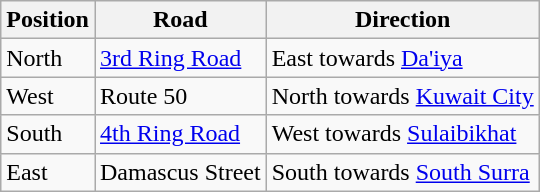<table class="wikitable">
<tr>
<th>Position</th>
<th>Road</th>
<th>Direction</th>
</tr>
<tr>
<td>North</td>
<td><a href='#'>3rd Ring Road</a></td>
<td>East towards <a href='#'>Da'iya</a></td>
</tr>
<tr>
<td>West</td>
<td>Route 50</td>
<td>North towards <a href='#'>Kuwait City</a></td>
</tr>
<tr>
<td>South</td>
<td><a href='#'>4th Ring Road</a></td>
<td>West towards <a href='#'>Sulaibikhat</a></td>
</tr>
<tr>
<td>East</td>
<td>Damascus Street</td>
<td>South towards <a href='#'>South Surra</a></td>
</tr>
</table>
